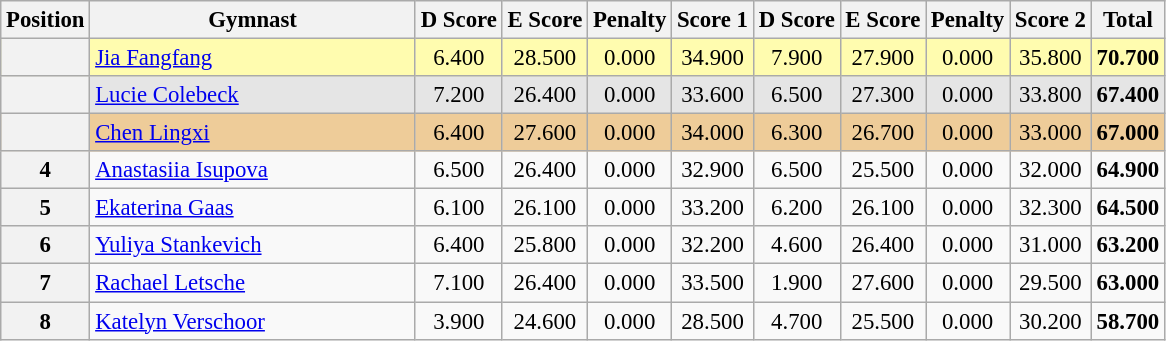<table class="wikitable sortable" style="text-align:center; font-size:95%">
<tr>
<th scope=col>Position</th>
<th scope="col" style="width:210px;">Gymnast</th>
<th scope=col>D Score</th>
<th scope=col>E Score</th>
<th scope=col>Penalty</th>
<th scope=col>Score 1</th>
<th scope=col>D Score</th>
<th scope=col>E Score</th>
<th scope=col>Penalty</th>
<th scope=col>Score 2</th>
<th scope=col>Total</th>
</tr>
<tr style="background:#fffcaf;">
<th scope=row style="text-align:center"></th>
<td style="text-align:left;"> <a href='#'>Jia Fangfang</a></td>
<td>6.400</td>
<td>28.500</td>
<td>0.000</td>
<td>34.900</td>
<td>7.900</td>
<td>27.900</td>
<td>0.000</td>
<td>35.800</td>
<td><strong>70.700</strong></td>
</tr>
<tr style="background:#e5e5e5;">
<th scope=row style="text-align:center"></th>
<td style="text-align:left;"> <a href='#'>Lucie Colebeck</a></td>
<td>7.200</td>
<td>26.400</td>
<td>0.000</td>
<td>33.600</td>
<td>6.500</td>
<td>27.300</td>
<td>0.000</td>
<td>33.800</td>
<td><strong>67.400</strong></td>
</tr>
<tr style="background:#ec9;">
<th scope=row style="text-align:center"></th>
<td style="text-align:left;"> <a href='#'>Chen Lingxi</a></td>
<td>6.400</td>
<td>27.600</td>
<td>0.000</td>
<td>34.000</td>
<td>6.300</td>
<td>26.700</td>
<td>0.000</td>
<td>33.000</td>
<td><strong>67.000</strong></td>
</tr>
<tr>
<th scope=row style="text-align:center">4</th>
<td style="text-align:left;"> <a href='#'>Anastasiia Isupova</a></td>
<td>6.500</td>
<td>26.400</td>
<td>0.000</td>
<td>32.900</td>
<td>6.500</td>
<td>25.500</td>
<td>0.000</td>
<td>32.000</td>
<td><strong>64.900</strong></td>
</tr>
<tr>
<th scope=row style="text-align:center">5</th>
<td style="text-align:left;"> <a href='#'>Ekaterina Gaas</a></td>
<td>6.100</td>
<td>26.100</td>
<td>0.000</td>
<td>33.200</td>
<td>6.200</td>
<td>26.100</td>
<td>0.000</td>
<td>32.300</td>
<td><strong>64.500</strong></td>
</tr>
<tr>
<th scope=row style="text-align:center">6</th>
<td style="text-align:left;"> <a href='#'>Yuliya Stankevich</a></td>
<td>6.400</td>
<td>25.800</td>
<td>0.000</td>
<td>32.200</td>
<td>4.600</td>
<td>26.400</td>
<td>0.000</td>
<td>31.000</td>
<td><strong>63.200</strong></td>
</tr>
<tr>
<th scope=row style="text-align:center">7</th>
<td style="text-align:left;"> <a href='#'>Rachael Letsche</a></td>
<td>7.100</td>
<td>26.400</td>
<td>0.000</td>
<td>33.500</td>
<td>1.900</td>
<td>27.600</td>
<td>0.000</td>
<td>29.500</td>
<td><strong>63.000</strong></td>
</tr>
<tr>
<th scope=row style="text-align:center">8</th>
<td style="text-align:left;"> <a href='#'>Katelyn Verschoor</a></td>
<td>3.900</td>
<td>24.600</td>
<td>0.000</td>
<td>28.500</td>
<td>4.700</td>
<td>25.500</td>
<td>0.000</td>
<td>30.200</td>
<td><strong>58.700</strong></td>
</tr>
</table>
